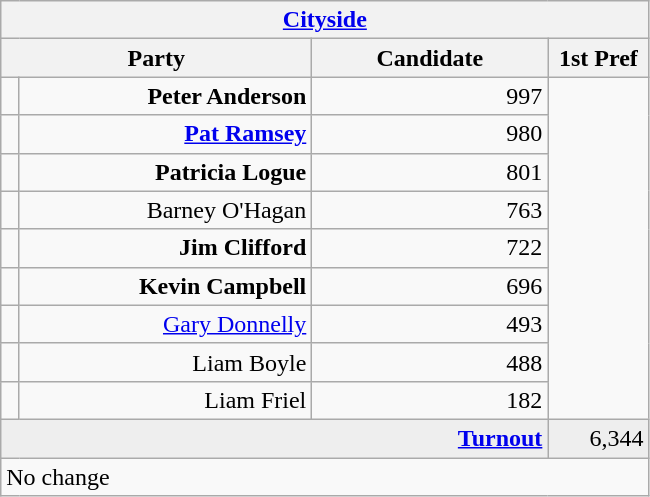<table class="wikitable">
<tr>
<th colspan="4" align="center"><a href='#'>Cityside</a></th>
</tr>
<tr>
<th colspan="2" align="center" width=200>Party</th>
<th width=150>Candidate</th>
<th width=60>1st Pref</th>
</tr>
<tr>
<td></td>
<td align="right"><strong>Peter Anderson</strong></td>
<td align="right">997</td>
</tr>
<tr>
<td></td>
<td align="right"><strong><a href='#'>Pat Ramsey</a></strong></td>
<td align="right">980</td>
</tr>
<tr>
<td></td>
<td align="right"><strong>Patricia Logue</strong></td>
<td align="right">801</td>
</tr>
<tr>
<td></td>
<td align="right">Barney O'Hagan</td>
<td align="right">763</td>
</tr>
<tr>
<td></td>
<td align="right"><strong>Jim Clifford</strong></td>
<td align="right">722</td>
</tr>
<tr>
<td></td>
<td align="right"><strong>Kevin Campbell</strong></td>
<td align="right">696</td>
</tr>
<tr>
<td></td>
<td align="right"><a href='#'>Gary Donnelly</a></td>
<td align="right">493</td>
</tr>
<tr>
<td></td>
<td align="right">Liam Boyle</td>
<td align="right">488</td>
</tr>
<tr>
<td></td>
<td align="right">Liam Friel</td>
<td align="right">182</td>
</tr>
<tr bgcolor="EEEEEE">
<td colspan=3 align="right"><strong><a href='#'>Turnout</a></strong></td>
<td align="right">6,344</td>
</tr>
<tr>
<td colspan=4>No change</td>
</tr>
</table>
